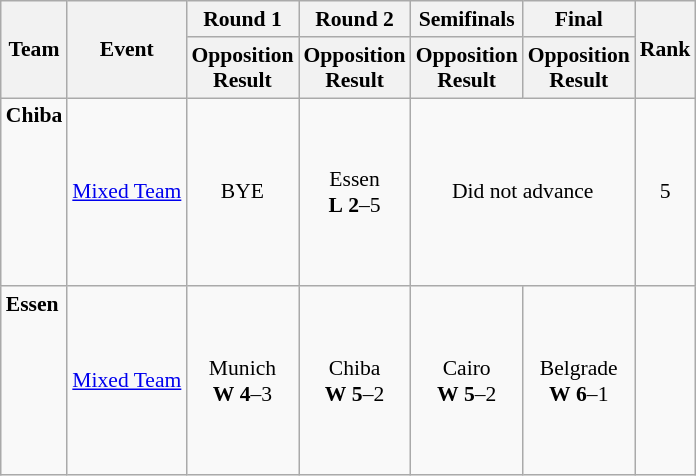<table class="wikitable" border="1" style="font-size:90%">
<tr>
<th rowspan=2>Team</th>
<th rowspan=2>Event</th>
<th>Round 1</th>
<th>Round 2</th>
<th>Semifinals</th>
<th>Final</th>
<th rowspan=2>Rank</th>
</tr>
<tr>
<th>Opposition<br>Result</th>
<th>Opposition<br>Result</th>
<th>Opposition<br>Result</th>
<th>Opposition<br>Result</th>
</tr>
<tr>
<td><strong>Chiba</strong><br><br><br><br><br><br><br></td>
<td><a href='#'>Mixed Team</a></td>
<td align=center>BYE</td>
<td align=center>Essen <br> <strong>L</strong> <strong>2</strong>–5</td>
<td align=center colspan=2>Did not advance</td>
<td align=center>5</td>
</tr>
<tr>
<td><strong>Essen</strong><br><br><br><br><br><br><br></td>
<td><a href='#'>Mixed Team</a></td>
<td align=center>Munich <br> <strong>W</strong> <strong>4</strong>–3</td>
<td align=center>Chiba <br> <strong>W</strong> <strong>5</strong>–2</td>
<td align=center>Cairo <br> <strong>W</strong> <strong>5</strong>–2</td>
<td align=center>Belgrade <br> <strong>W</strong> <strong>6</strong>–1</td>
<td align=center></td>
</tr>
</table>
